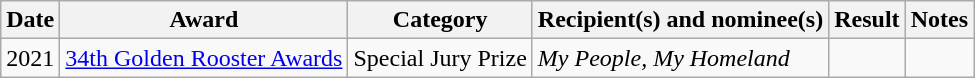<table class="wikitable">
<tr>
<th>Date</th>
<th>Award</th>
<th>Category</th>
<th>Recipient(s) and nominee(s)</th>
<th>Result</th>
<th>Notes</th>
</tr>
<tr>
<td rowspan="1">2021</td>
<td><a href='#'>34th Golden Rooster Awards</a></td>
<td>Special Jury Prize</td>
<td><em>My People, My Homeland</em></td>
<td></td>
<td></td>
</tr>
</table>
